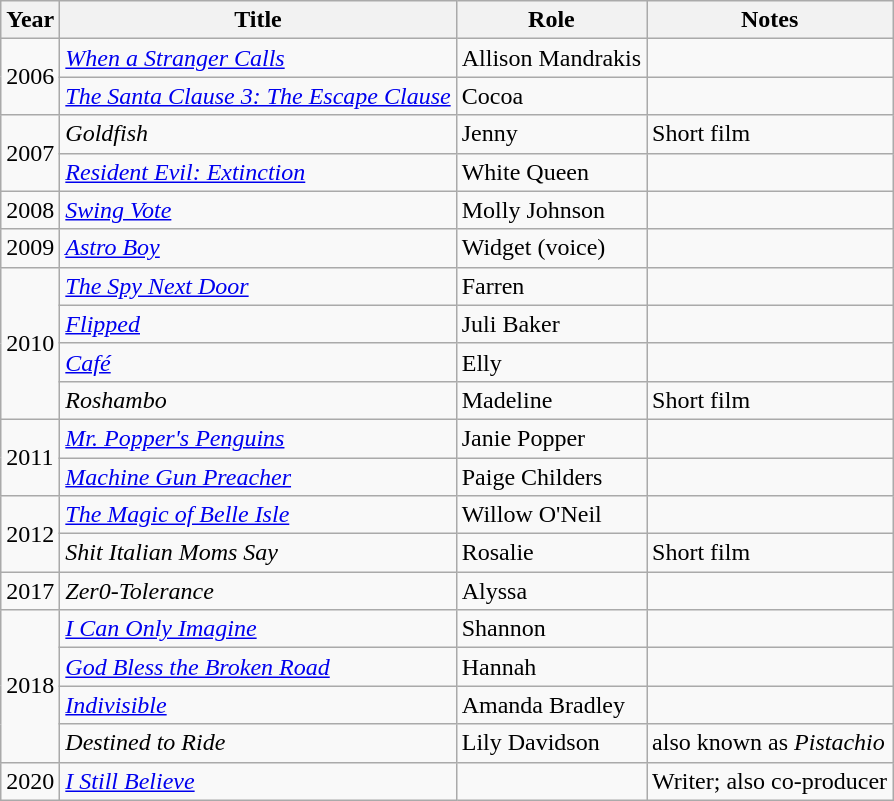<table class="wikitable">
<tr>
<th>Year</th>
<th>Title</th>
<th>Role</th>
<th>Notes</th>
</tr>
<tr>
<td rowspan="2">2006</td>
<td><em><a href='#'>When a Stranger Calls</a></em></td>
<td>Allison Mandrakis</td>
<td></td>
</tr>
<tr>
<td><em><a href='#'>The Santa Clause 3: The Escape Clause</a></em></td>
<td>Cocoa</td>
<td></td>
</tr>
<tr>
<td rowspan="2">2007</td>
<td><em>Goldfish</em></td>
<td>Jenny</td>
<td>Short film</td>
</tr>
<tr>
<td><em><a href='#'>Resident Evil: Extinction</a></em></td>
<td>White Queen</td>
<td></td>
</tr>
<tr>
<td>2008</td>
<td><em><a href='#'>Swing Vote</a></em></td>
<td>Molly Johnson</td>
<td></td>
</tr>
<tr>
<td>2009</td>
<td><em><a href='#'>Astro Boy</a></em></td>
<td>Widget (voice)</td>
<td></td>
</tr>
<tr>
<td rowspan="4">2010</td>
<td><em><a href='#'>The Spy Next Door</a></em></td>
<td>Farren</td>
<td></td>
</tr>
<tr>
<td><em><a href='#'>Flipped</a></em></td>
<td>Juli Baker</td>
<td></td>
</tr>
<tr>
<td><em><a href='#'>Café</a></em></td>
<td>Elly</td>
<td></td>
</tr>
<tr>
<td><em>Roshambo</em></td>
<td>Madeline</td>
<td>Short film</td>
</tr>
<tr>
<td rowspan="2">2011</td>
<td><em><a href='#'>Mr. Popper's Penguins</a></em></td>
<td>Janie Popper</td>
<td></td>
</tr>
<tr>
<td><em><a href='#'>Machine Gun Preacher</a></em></td>
<td>Paige Childers</td>
<td></td>
</tr>
<tr>
<td rowspan="2">2012</td>
<td><em><a href='#'>The Magic of Belle Isle</a></em></td>
<td>Willow O'Neil</td>
<td></td>
</tr>
<tr>
<td><em>Shit Italian Moms Say</em></td>
<td>Rosalie</td>
<td>Short film</td>
</tr>
<tr>
<td>2017</td>
<td><em>Zer0-Tolerance</em></td>
<td>Alyssa</td>
<td></td>
</tr>
<tr>
<td rowspan="4">2018</td>
<td><em><a href='#'>I Can Only Imagine</a></em></td>
<td>Shannon</td>
<td></td>
</tr>
<tr>
<td><em><a href='#'>God Bless the Broken Road</a></em></td>
<td>Hannah</td>
<td></td>
</tr>
<tr>
<td><em><a href='#'>Indivisible</a></em></td>
<td>Amanda Bradley</td>
<td></td>
</tr>
<tr>
<td><em>Destined to Ride</em></td>
<td>Lily Davidson</td>
<td>also known as <em>Pistachio</em></td>
</tr>
<tr>
<td>2020</td>
<td><em><a href='#'>I Still Believe</a></em></td>
<td></td>
<td>Writer; also co-producer</td>
</tr>
</table>
